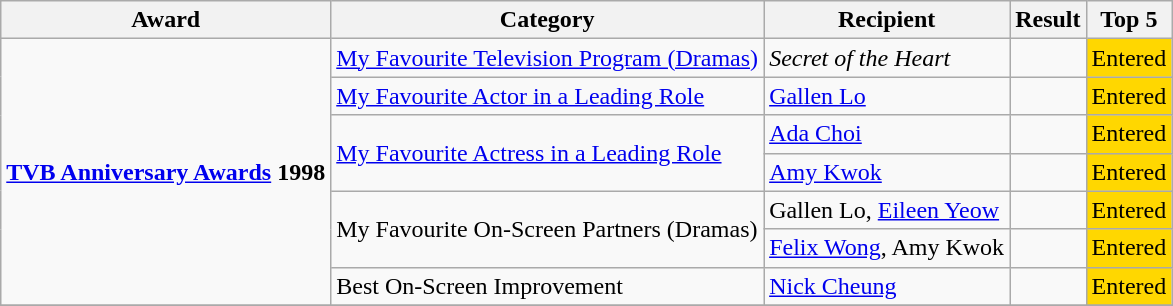<table class="wikitable">
<tr>
<th>Award</th>
<th>Category</th>
<th>Recipient</th>
<th>Result</th>
<th>Top 5</th>
</tr>
<tr>
<td rowspan=7><strong><a href='#'>TVB Anniversary Awards</a> 1998</strong></td>
<td><a href='#'>My Favourite Television Program (Dramas)</a></td>
<td><em>Secret of the Heart</em></td>
<td></td>
<td td style="background:gold; text-align:center;">Entered</td>
</tr>
<tr>
<td><a href='#'>My Favourite Actor in a Leading Role</a></td>
<td><a href='#'>Gallen Lo</a></td>
<td></td>
<td td style="background:gold; text-align:center;">Entered</td>
</tr>
<tr>
<td rowspan=2><a href='#'>My Favourite Actress in a Leading Role</a></td>
<td><a href='#'>Ada Choi</a></td>
<td></td>
<td td style="background:gold; text-align:center;">Entered</td>
</tr>
<tr>
<td><a href='#'>Amy Kwok</a></td>
<td></td>
<td td style="background:gold; text-align:center;">Entered</td>
</tr>
<tr>
<td rowspan=2>My Favourite On-Screen Partners (Dramas)</td>
<td>Gallen Lo, <a href='#'>Eileen Yeow</a></td>
<td></td>
<td td style="background:gold; text-align:center;">Entered</td>
</tr>
<tr>
<td><a href='#'>Felix Wong</a>, Amy Kwok</td>
<td></td>
<td td style="background:gold; text-align:center;">Entered</td>
</tr>
<tr>
<td>Best On-Screen Improvement</td>
<td><a href='#'>Nick Cheung</a></td>
<td></td>
<td td style="background:gold; text-align:center;">Entered</td>
</tr>
<tr>
</tr>
</table>
